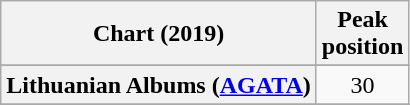<table class="wikitable sortable plainrowheaders" style="text-align:center">
<tr>
<th scope="col">Chart (2019)</th>
<th scope="col">Peak<br>position</th>
</tr>
<tr>
</tr>
<tr>
</tr>
<tr>
</tr>
<tr>
</tr>
<tr>
</tr>
<tr>
</tr>
<tr>
</tr>
<tr>
</tr>
<tr>
</tr>
<tr>
</tr>
<tr>
</tr>
<tr>
</tr>
<tr>
</tr>
<tr>
<th scope="row">Lithuanian Albums (<a href='#'>AGATA</a>)</th>
<td>30</td>
</tr>
<tr>
</tr>
<tr>
</tr>
<tr>
</tr>
<tr>
</tr>
<tr>
</tr>
<tr>
</tr>
<tr>
</tr>
<tr>
</tr>
<tr>
</tr>
<tr>
</tr>
<tr>
</tr>
</table>
